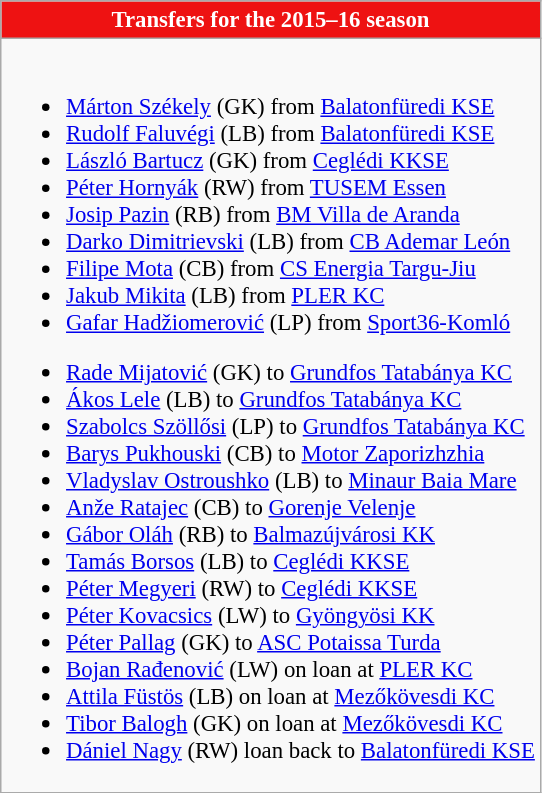<table class="wikitable collapsible collapsed" style="font-size:95%">
<tr>
<th style="color:white; background:#EE1212"><strong>Transfers for the 2015–16 season</strong></th>
</tr>
<tr>
<td><br>
<ul><li> <a href='#'>Márton Székely</a> (GK) from  <a href='#'>Balatonfüredi KSE</a></li><li> <a href='#'>Rudolf Faluvégi</a> (LB) from  <a href='#'>Balatonfüredi KSE</a></li><li> <a href='#'>László Bartucz</a> (GK) from  <a href='#'>Ceglédi KKSE</a></li><li> <a href='#'>Péter Hornyák</a> (RW) from  <a href='#'>TUSEM Essen</a></li><li> <a href='#'>Josip Pazin</a> (RB) from  <a href='#'>BM Villa de Aranda</a></li><li> <a href='#'>Darko Dimitrievski</a> (LB) from  <a href='#'>CB Ademar León</a></li><li> <a href='#'>Filipe Mota</a> (CB) from  <a href='#'>CS Energia Targu-Jiu</a></li><li> <a href='#'>Jakub Mikita</a> (LB) from  <a href='#'>PLER KC</a></li><li> <a href='#'>Gafar Hadžiomerović</a> (LP) from  <a href='#'>Sport36-Komló</a></li></ul><ul><li> <a href='#'>Rade Mijatović</a> (GK) to  <a href='#'>Grundfos Tatabánya KC</a></li><li> <a href='#'>Ákos Lele</a> (LB) to  <a href='#'>Grundfos Tatabánya KC</a></li><li> <a href='#'>Szabolcs Szöllősi</a> (LP) to  <a href='#'>Grundfos Tatabánya KC</a></li><li> <a href='#'>Barys Pukhouski</a> (CB) to  <a href='#'>Motor Zaporizhzhia</a></li><li> <a href='#'>Vladyslav Ostroushko</a> (LB) to  <a href='#'>Minaur Baia Mare</a></li><li> <a href='#'>Anže Ratajec</a> (CB) to  <a href='#'>Gorenje Velenje</a></li><li> <a href='#'>Gábor Oláh</a> (RB) to  <a href='#'>Balmazújvárosi KK</a></li><li> <a href='#'>Tamás Borsos</a> (LB) to  <a href='#'>Ceglédi KKSE</a></li><li> <a href='#'>Péter Megyeri</a> (RW) to  <a href='#'>Ceglédi KKSE</a></li><li> <a href='#'>Péter Kovacsics</a> (LW) to  <a href='#'>Gyöngyösi KK</a></li><li> <a href='#'>Péter Pallag</a> (GK) to  <a href='#'>ASC Potaissa Turda</a></li><li> <a href='#'>Bojan Rađenović</a> (LW) on loan at  <a href='#'>PLER KC</a></li><li> <a href='#'>Attila Füstös</a> (LB) on loan at  <a href='#'>Mezőkövesdi KC</a></li><li> <a href='#'>Tibor Balogh</a> (GK) on loan at  <a href='#'>Mezőkövesdi KC</a></li><li> <a href='#'>Dániel Nagy</a> (RW) loan back to  <a href='#'>Balatonfüredi KSE</a></li></ul></td>
</tr>
</table>
